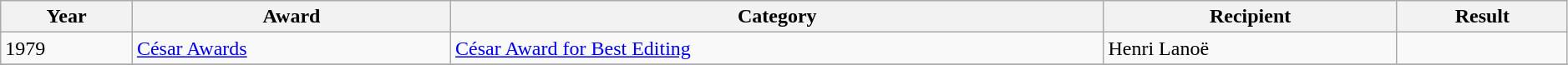<table class="wikitable" style="width:99%;">
<tr>
<th>Year</th>
<th>Award</th>
<th>Category</th>
<th>Recipient</th>
<th>Result</th>
</tr>
<tr>
<td>1979</td>
<td><a href='#'>César Awards</a></td>
<td><a href='#'>César Award for Best Editing</a></td>
<td>Henri Lanoë</td>
<td></td>
</tr>
<tr>
</tr>
</table>
